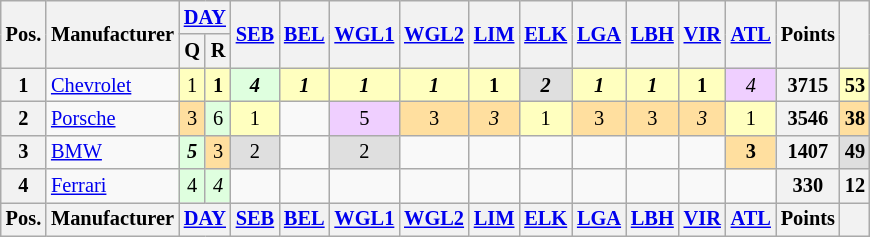<table class="wikitable" style="font-size:85%;">
<tr>
<th rowspan="2">Pos.</th>
<th rowspan="2">Manufacturer</th>
<th colspan="2"><a href='#'>DAY</a></th>
<th rowspan="2"><a href='#'>SEB</a></th>
<th rowspan="2"><a href='#'>BEL</a></th>
<th rowspan="2"><a href='#'>WGL1</a></th>
<th rowspan="2"><a href='#'>WGL2</a></th>
<th rowspan="2"><a href='#'>LIM</a></th>
<th rowspan="2"><a href='#'>ELK</a></th>
<th rowspan="2"><a href='#'>LGA</a></th>
<th rowspan="2"><a href='#'>LBH</a></th>
<th rowspan="2"><a href='#'>VIR</a></th>
<th rowspan="2"><a href='#'>ATL</a></th>
<th rowspan="2">Points</th>
<th rowspan="2"></th>
</tr>
<tr>
<th>Q</th>
<th>R</th>
</tr>
<tr>
<th>1</th>
<td> <a href='#'>Chevrolet</a></td>
<td style="background:#ffffbf;" align="center">1</td>
<td style="background:#ffffbf;" align="center"><strong>1</strong></td>
<td style="background:#dfffdf;" align="center"><strong><em>4</em></strong></td>
<td style="background:#ffffbf;" align="center"><strong><em>1</em></strong></td>
<td style="background:#ffffbf;" align="center"><strong><em>1</em></strong></td>
<td style="background:#ffffbf;" align="center"><strong><em>1</em></strong></td>
<td style="background:#ffffbf;" align="center"><strong>1</strong></td>
<td style="background:#dfdfdf;" align="center"><strong><em>2</em></strong></td>
<td style="background:#ffffbf;" align="center"><strong><em>1</em></strong></td>
<td style="background:#ffffbf;" align="center"><strong><em>1</em></strong></td>
<td style="background:#ffffbf;" align="center"><strong>1</strong></td>
<td style="background:#efcfff;" align="center"><em>4</em></td>
<th>3715</th>
<th style="background:#ffffbf;" align="center">53</th>
</tr>
<tr>
<th>2</th>
<td> <a href='#'>Porsche</a></td>
<td style="background:#ffdf9f;" align="center">3</td>
<td style="background:#dfffdf;" align="center">6</td>
<td style="background:#ffffbf;" align="center">1</td>
<td></td>
<td style="background:#efcfff;" align="center">5</td>
<td style="background:#ffdf9f;" align="center">3</td>
<td style="background:#ffdf9f;" align="center"><em>3</em></td>
<td style="background:#ffffbf;" align="center">1</td>
<td style="background:#ffdf9f;" align="center">3</td>
<td style="background:#ffdf9f;" align="center">3</td>
<td style="background:#ffdf9f;" align="center"><em>3</em></td>
<td style="background:#ffffbf;" align="center">1</td>
<th>3546</th>
<th style="background:#ffdf9f;" align="center">38</th>
</tr>
<tr>
<th>3</th>
<td> <a href='#'>BMW</a></td>
<td style="background:#dfffdf;" align="center"><strong><em>5</em></strong></td>
<td style="background:#ffdf9f;" align="center">3</td>
<td style="background:#dfdfdf;" align="center">2</td>
<td></td>
<td style="background:#dfdfdf;" align="center">2</td>
<td></td>
<td></td>
<td></td>
<td></td>
<td></td>
<td></td>
<td style="background:#ffdf9f;" align="center"><strong>3</strong></td>
<th>1407</th>
<th style="background:#dfdfdf;" align="center">49</th>
</tr>
<tr>
<th>4</th>
<td> <a href='#'>Ferrari</a></td>
<td style="background:#dfffdf;" align="center">4</td>
<td style="background:#dfffdf;" align="center"><em>4</em></td>
<td></td>
<td></td>
<td></td>
<td></td>
<td></td>
<td></td>
<td></td>
<td></td>
<td></td>
<td></td>
<th>330</th>
<th>12</th>
</tr>
<tr>
<th>Pos.</th>
<th>Manufacturer</th>
<th colspan="2"><a href='#'>DAY</a></th>
<th><a href='#'>SEB</a></th>
<th><a href='#'>BEL</a></th>
<th><a href='#'>WGL1</a></th>
<th><a href='#'>WGL2</a></th>
<th><a href='#'>LIM</a></th>
<th><a href='#'>ELK</a></th>
<th><a href='#'>LGA</a></th>
<th><a href='#'>LBH</a></th>
<th><a href='#'>VIR</a></th>
<th><a href='#'>ATL</a></th>
<th>Points</th>
<th></th>
</tr>
</table>
